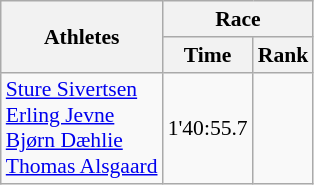<table class="wikitable" border="1" style="font-size:90%">
<tr>
<th rowspan=2>Athletes</th>
<th colspan=2>Race</th>
</tr>
<tr>
<th>Time</th>
<th>Rank</th>
</tr>
<tr>
<td><a href='#'>Sture Sivertsen</a><br><a href='#'>Erling Jevne</a><br><a href='#'>Bjørn Dæhlie</a><br><a href='#'>Thomas Alsgaard</a></td>
<td align=center>1'40:55.7</td>
<td align=center></td>
</tr>
</table>
